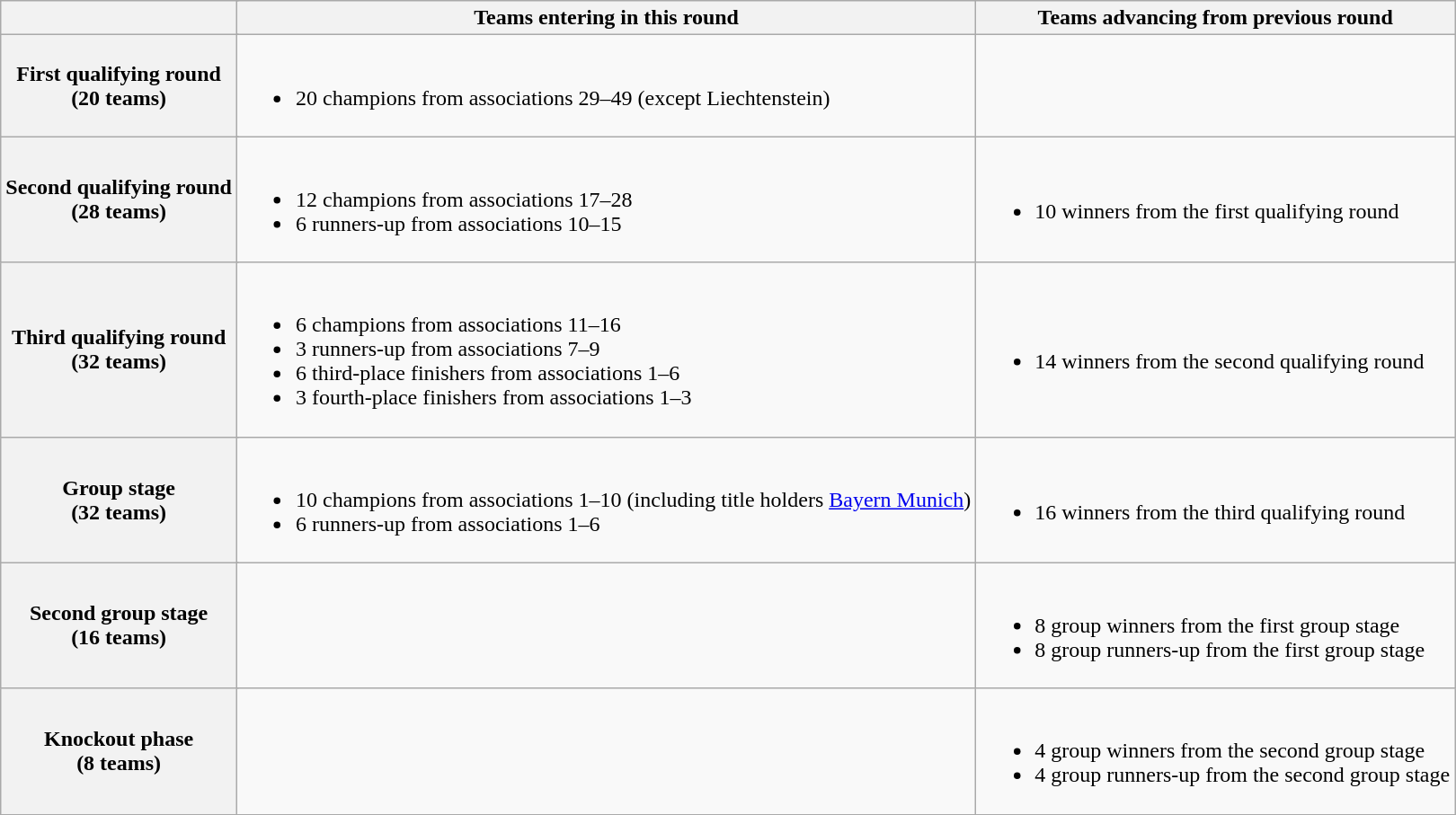<table class="wikitable">
<tr>
<th colspan=2></th>
<th>Teams entering in this round</th>
<th>Teams advancing from previous round</th>
</tr>
<tr>
<th colspan=2>First qualifying round<br>(20 teams)</th>
<td><br><ul><li>20 champions from associations 29–49 (except Liechtenstein)</li></ul></td>
<td></td>
</tr>
<tr>
<th colspan=2>Second qualifying round<br>(28 teams)</th>
<td><br><ul><li>12 champions from associations 17–28</li><li>6 runners-up from associations 10–15</li></ul></td>
<td><br><ul><li>10 winners from the first qualifying round</li></ul></td>
</tr>
<tr>
<th colspan=2>Third qualifying round<br>(32 teams)</th>
<td><br><ul><li>6 champions from associations 11–16</li><li>3 runners-up from associations 7–9</li><li>6 third-place finishers from associations 1–6</li><li>3 fourth-place finishers from associations 1–3</li></ul></td>
<td><br><ul><li>14 winners from the second qualifying round</li></ul></td>
</tr>
<tr>
<th colspan=2>Group stage<br>(32 teams)</th>
<td><br><ul><li>10 champions from associations 1–10 (including title holders <a href='#'>Bayern Munich</a>)</li><li>6 runners-up from associations 1–6</li></ul></td>
<td><br><ul><li>16 winners from the third qualifying round</li></ul></td>
</tr>
<tr>
<th colspan=2>Second group stage<br>(16 teams)</th>
<td></td>
<td><br><ul><li>8 group winners from the first group stage</li><li>8 group runners-up from the first group stage</li></ul></td>
</tr>
<tr>
<th colspan=2>Knockout phase<br>(8 teams)</th>
<td></td>
<td><br><ul><li>4 group winners from the second group stage</li><li>4 group runners-up from the second group stage</li></ul></td>
</tr>
</table>
